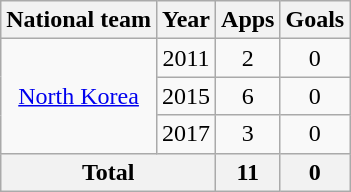<table class="wikitable" style="text-align:center">
<tr>
<th>National team</th>
<th>Year</th>
<th>Apps</th>
<th>Goals</th>
</tr>
<tr>
<td rowspan="3"><a href='#'>North Korea</a></td>
<td>2011</td>
<td>2</td>
<td>0</td>
</tr>
<tr>
<td>2015</td>
<td>6</td>
<td>0</td>
</tr>
<tr>
<td>2017</td>
<td>3</td>
<td>0</td>
</tr>
<tr>
<th colspan="2">Total</th>
<th>11</th>
<th>0</th>
</tr>
</table>
